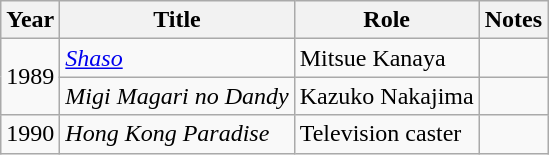<table class="wikitable">
<tr>
<th>Year</th>
<th>Title</th>
<th>Role</th>
<th>Notes</th>
</tr>
<tr>
<td rowspan="2">1989</td>
<td><em><a href='#'>Shaso</a></em></td>
<td>Mitsue Kanaya</td>
<td></td>
</tr>
<tr>
<td><em>Migi Magari no Dandy</em></td>
<td>Kazuko Nakajima</td>
<td></td>
</tr>
<tr>
<td>1990</td>
<td><em>Hong Kong Paradise</em></td>
<td>Television caster</td>
<td></td>
</tr>
</table>
